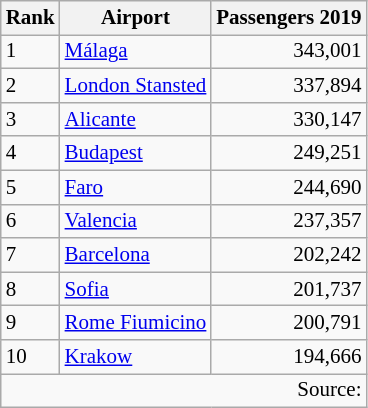<table class="wikitable sortable" style="font-size: 87.5%" width= align=>
<tr>
<th>Rank</th>
<th>Airport</th>
<th>Passengers 2019</th>
</tr>
<tr>
<td>1</td>
<td><a href='#'>Málaga</a></td>
<td style="text-align:right;">343,001</td>
</tr>
<tr>
<td>2</td>
<td><a href='#'>London Stansted</a></td>
<td style="text-align:right;">337,894</td>
</tr>
<tr>
<td>3</td>
<td><a href='#'>Alicante</a></td>
<td style="text-align:right;">330,147</td>
</tr>
<tr>
<td>4</td>
<td><a href='#'>Budapest</a></td>
<td style="text-align:right;">249,251</td>
</tr>
<tr>
<td>5</td>
<td><a href='#'>Faro</a></td>
<td style="text-align:right;">244,690</td>
</tr>
<tr>
<td>6</td>
<td><a href='#'>Valencia</a></td>
<td style="text-align:right;">237,357</td>
</tr>
<tr>
<td>7</td>
<td><a href='#'>Barcelona</a></td>
<td style="text-align:right;">202,242</td>
</tr>
<tr>
<td>8</td>
<td><a href='#'>Sofia</a></td>
<td style="text-align:right;">201,737</td>
</tr>
<tr>
<td>9</td>
<td><a href='#'>Rome Fiumicino</a></td>
<td style="text-align:right;">200,791</td>
</tr>
<tr>
<td>10</td>
<td><a href='#'>Krakow</a></td>
<td style="text-align:right;">194,666</td>
</tr>
<tr>
<td colspan="5" style="text-align:right;">Source: </td>
</tr>
</table>
